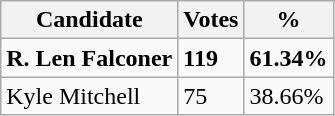<table class="wikitable">
<tr>
<th>Candidate</th>
<th>Votes</th>
<th>%</th>
</tr>
<tr>
<td><strong>R. Len Falconer</strong></td>
<td><strong>119</strong></td>
<td><strong>61.34%</strong></td>
</tr>
<tr>
<td>Kyle Mitchell</td>
<td>75</td>
<td>38.66%</td>
</tr>
</table>
